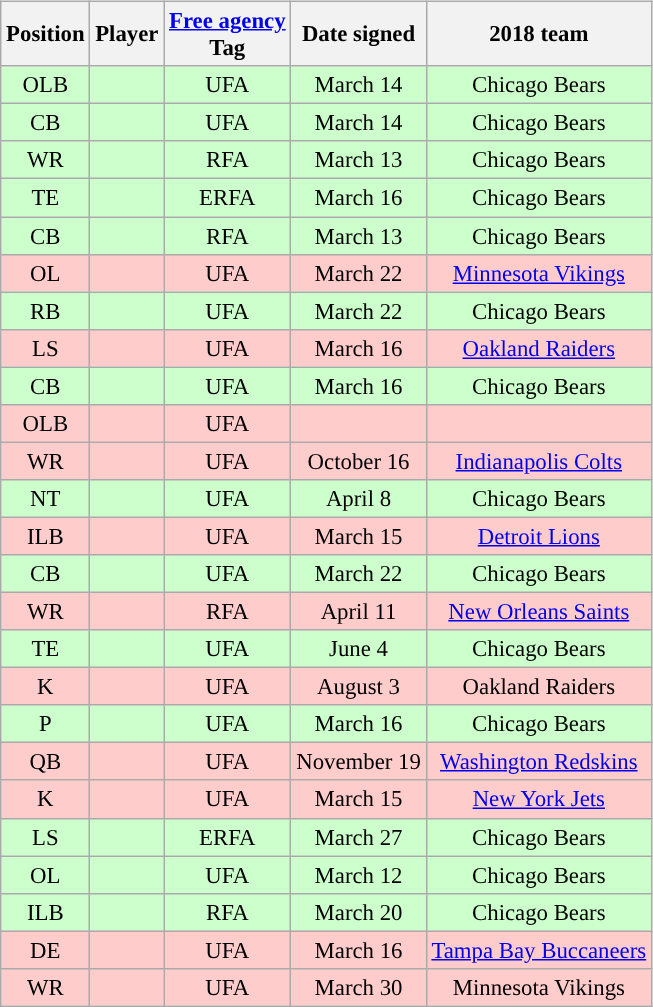<table class="wikitable sortable"  style="float:right; font-size:95%">
<tr>
<th>Position</th>
<th>Player</th>
<th><a href='#'><span>Free agency</span></a><br>Tag</th>
<th>Date signed</th>
<th>2018 team</th>
</tr>
<tr style="background:#cfc; text-align:center">
<td>OLB</td>
<td></td>
<td>UFA</td>
<td>March 14</td>
<td>Chicago Bears</td>
</tr>
<tr style="background:#cfc; text-align:center;">
<td>CB</td>
<td></td>
<td>UFA</td>
<td>March 14</td>
<td>Chicago Bears</td>
</tr>
<tr style="background:#cfc; text-align:center;">
<td>WR</td>
<td></td>
<td>RFA</td>
<td>March 13</td>
<td>Chicago Bears</td>
</tr>
<tr style="background:#cfc; text-align:center;">
<td>TE</td>
<td></td>
<td>ERFA</td>
<td>March 16</td>
<td>Chicago Bears</td>
</tr>
<tr style="background:#cfc; text-align:center;">
<td>CB</td>
<td></td>
<td>RFA</td>
<td>March 13</td>
<td>Chicago Bears</td>
</tr>
<tr style="background:#fcc; text-align:center;">
<td>OL</td>
<td></td>
<td>UFA</td>
<td>March 22</td>
<td><a href='#'>Minnesota Vikings</a></td>
</tr>
<tr style="background:#cfc; text-align:center;">
<td>RB</td>
<td></td>
<td>UFA</td>
<td>March 22</td>
<td>Chicago Bears</td>
</tr>
<tr style="background:#fcc; text-align:center;">
<td>LS</td>
<td></td>
<td>UFA</td>
<td>March 16</td>
<td><a href='#'>Oakland Raiders</a></td>
</tr>
<tr style="background:#cfc; text-align:center;">
<td>CB</td>
<td></td>
<td>UFA</td>
<td>March 16</td>
<td>Chicago Bears</td>
</tr>
<tr style="background:#fcc; text-align:center;">
<td>OLB</td>
<td></td>
<td>UFA</td>
<td></td>
<td></td>
</tr>
<tr style="background:#fcc; text-align:center;">
<td>WR</td>
<td></td>
<td>UFA</td>
<td>October 16</td>
<td><a href='#'>Indianapolis Colts</a></td>
</tr>
<tr style="background:#cfc; text-align:center;">
<td>NT</td>
<td></td>
<td>UFA</td>
<td>April 8</td>
<td>Chicago Bears</td>
</tr>
<tr style="background:#fcc; text-align:center;">
<td>ILB</td>
<td></td>
<td>UFA</td>
<td>March 15</td>
<td><a href='#'>Detroit Lions</a></td>
</tr>
<tr style="background:#cfc; text-align:center;">
<td>CB</td>
<td></td>
<td>UFA</td>
<td>March 22</td>
<td>Chicago Bears</td>
</tr>
<tr style="background:#fcc; text-align:center;">
<td>WR</td>
<td></td>
<td>RFA</td>
<td>April 11</td>
<td><a href='#'>New Orleans Saints</a></td>
</tr>
<tr style="background:#cfc; text-align:center;">
<td>TE</td>
<td></td>
<td>UFA</td>
<td>June 4</td>
<td>Chicago Bears</td>
</tr>
<tr style="background:#fcc; text-align:center;">
<td>K</td>
<td></td>
<td>UFA</td>
<td>August 3</td>
<td>Oakland Raiders</td>
</tr>
<tr style="background:#cfc; text-align:center;">
<td>P</td>
<td></td>
<td>UFA</td>
<td>March 16</td>
<td>Chicago Bears</td>
</tr>
<tr style="background:#fcc; text-align:center;">
<td>QB</td>
<td></td>
<td>UFA</td>
<td>November 19</td>
<td><a href='#'>Washington Redskins</a></td>
</tr>
<tr style="background:#fcc; text-align:center;">
<td>K</td>
<td></td>
<td>UFA</td>
<td>March 15</td>
<td><a href='#'>New York Jets</a></td>
</tr>
<tr style="background:#cfc; text-align:center;">
<td>LS</td>
<td></td>
<td>ERFA</td>
<td>March 27</td>
<td>Chicago Bears</td>
</tr>
<tr style="background:#cfc; text-align:center;">
<td>OL</td>
<td></td>
<td>UFA</td>
<td>March 12</td>
<td>Chicago Bears</td>
</tr>
<tr style="background:#cfc; text-align:center;">
<td>ILB</td>
<td></td>
<td>RFA</td>
<td>March 20</td>
<td>Chicago Bears</td>
</tr>
<tr style="background:#fcc; text-align:center;">
<td>DE</td>
<td></td>
<td>UFA</td>
<td>March 16</td>
<td><a href='#'>Tampa Bay Buccaneers</a></td>
</tr>
<tr style="background:#fcc; text-align:center;">
<td>WR</td>
<td></td>
<td>UFA</td>
<td>March 30</td>
<td>Minnesota Vikings</td>
</tr>
</table>
